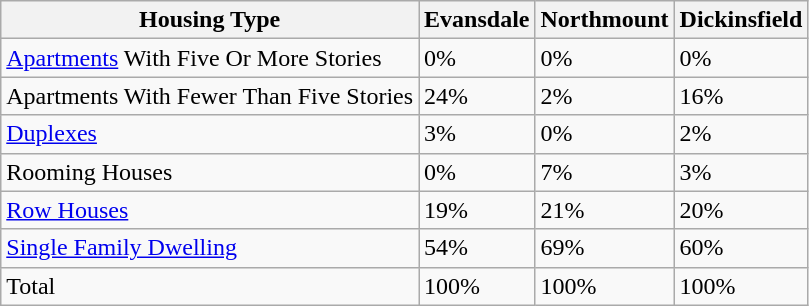<table class="wikitable">
<tr>
<th>Housing Type</th>
<th>Evansdale</th>
<th>Northmount</th>
<th>Dickinsfield</th>
</tr>
<tr>
<td><a href='#'>Apartments</a> With Five Or More Stories</td>
<td>0%</td>
<td>0%</td>
<td>0%</td>
</tr>
<tr>
<td>Apartments With Fewer Than Five Stories</td>
<td>24%</td>
<td>2%</td>
<td>16%</td>
</tr>
<tr>
<td><a href='#'>Duplexes</a></td>
<td>3%</td>
<td>0%</td>
<td>2%</td>
</tr>
<tr>
<td>Rooming Houses</td>
<td>0%</td>
<td>7%</td>
<td>3%</td>
</tr>
<tr>
<td><a href='#'>Row Houses</a></td>
<td>19%</td>
<td>21%</td>
<td>20%</td>
</tr>
<tr>
<td><a href='#'>Single Family Dwelling</a></td>
<td>54%</td>
<td>69%</td>
<td>60%</td>
</tr>
<tr>
<td>Total</td>
<td>100%</td>
<td>100%</td>
<td>100%</td>
</tr>
</table>
